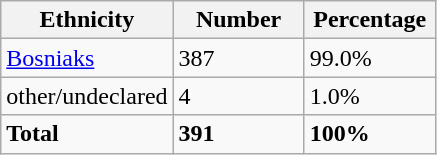<table class="wikitable">
<tr>
<th width="100px">Ethnicity</th>
<th width="80px">Number</th>
<th width="80px">Percentage</th>
</tr>
<tr>
<td><a href='#'>Bosniaks</a></td>
<td>387</td>
<td>99.0%</td>
</tr>
<tr>
<td>other/undeclared</td>
<td>4</td>
<td>1.0%</td>
</tr>
<tr>
<td><strong>Total</strong></td>
<td><strong>391</strong></td>
<td><strong>100%</strong></td>
</tr>
</table>
